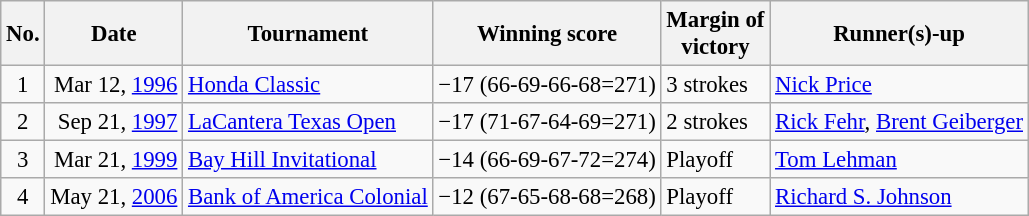<table class="wikitable" style="font-size:95%;">
<tr>
<th>No.</th>
<th>Date</th>
<th>Tournament</th>
<th>Winning score</th>
<th>Margin of<br>victory</th>
<th>Runner(s)-up</th>
</tr>
<tr>
<td align=center>1</td>
<td align=right>Mar 12, <a href='#'>1996</a></td>
<td><a href='#'>Honda Classic</a></td>
<td>−17 (66-69-66-68=271)</td>
<td>3 strokes</td>
<td> <a href='#'>Nick Price</a></td>
</tr>
<tr>
<td align=center>2</td>
<td align=right>Sep 21, <a href='#'>1997</a></td>
<td><a href='#'>LaCantera Texas Open</a></td>
<td>−17 (71-67-64-69=271)</td>
<td>2 strokes</td>
<td> <a href='#'>Rick Fehr</a>,  <a href='#'>Brent Geiberger</a></td>
</tr>
<tr>
<td align=center>3</td>
<td align=right>Mar 21, <a href='#'>1999</a></td>
<td><a href='#'>Bay Hill Invitational</a></td>
<td>−14 (66-69-67-72=274)</td>
<td>Playoff</td>
<td> <a href='#'>Tom Lehman</a></td>
</tr>
<tr>
<td align=center>4</td>
<td align=right>May 21, <a href='#'>2006</a></td>
<td><a href='#'>Bank of America Colonial</a></td>
<td>−12 (67-65-68-68=268)</td>
<td>Playoff</td>
<td> <a href='#'>Richard S. Johnson</a></td>
</tr>
</table>
